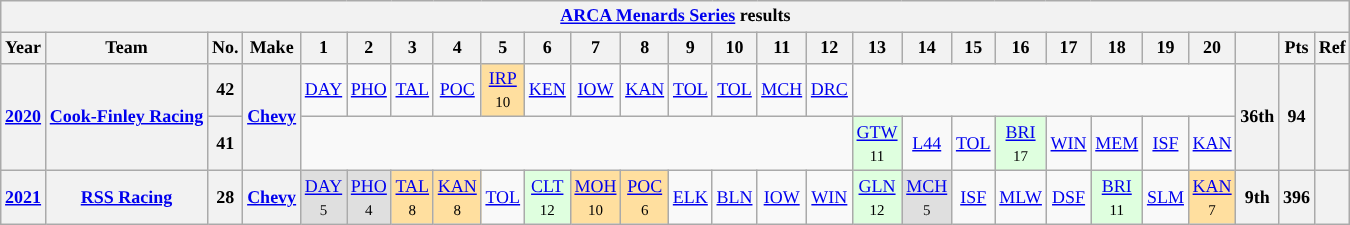<table class="wikitable" style="text-align:center; font-size:75%">
<tr>
<th colspan=27><a href='#'>ARCA Menards Series</a> results</th>
</tr>
<tr>
<th>Year</th>
<th>Team</th>
<th>No.</th>
<th>Make</th>
<th>1</th>
<th>2</th>
<th>3</th>
<th>4</th>
<th>5</th>
<th>6</th>
<th>7</th>
<th>8</th>
<th>9</th>
<th>10</th>
<th>11</th>
<th>12</th>
<th>13</th>
<th>14</th>
<th>15</th>
<th>16</th>
<th>17</th>
<th>18</th>
<th>19</th>
<th>20</th>
<th></th>
<th>Pts</th>
<th>Ref</th>
</tr>
<tr>
<th rowspan=2><a href='#'>2020</a></th>
<th rowspan=2><a href='#'>Cook-Finley Racing</a></th>
<th>42</th>
<th rowspan=2><a href='#'>Chevy</a></th>
<td><a href='#'>DAY</a></td>
<td><a href='#'>PHO</a></td>
<td><a href='#'>TAL</a></td>
<td><a href='#'>POC</a></td>
<td style="background:#FFDF9F;"><a href='#'>IRP</a><br><small>10</small></td>
<td><a href='#'>KEN</a></td>
<td><a href='#'>IOW</a></td>
<td><a href='#'>KAN</a></td>
<td><a href='#'>TOL</a></td>
<td><a href='#'>TOL</a></td>
<td><a href='#'>MCH</a></td>
<td><a href='#'>DRC</a></td>
<td colspan=8></td>
<th rowspan=2>36th</th>
<th rowspan=2>94</th>
<th rowspan=2></th>
</tr>
<tr>
<th>41</th>
<td colspan=12></td>
<td style="background:#DFFFDF;"><a href='#'>GTW</a><br><small>11</small></td>
<td><a href='#'>L44</a></td>
<td><a href='#'>TOL</a></td>
<td style="background:#DFFFDF;"><a href='#'>BRI</a><br><small>17</small></td>
<td><a href='#'>WIN</a></td>
<td><a href='#'>MEM</a></td>
<td><a href='#'>ISF</a></td>
<td><a href='#'>KAN</a></td>
</tr>
<tr>
<th><a href='#'>2021</a></th>
<th><a href='#'>RSS Racing</a></th>
<th>28</th>
<th><a href='#'>Chevy</a></th>
<td style="background:#DFDFDF;"><a href='#'>DAY</a><br><small>5</small></td>
<td style="background:#DFDFDF;"><a href='#'>PHO</a><br><small>4</small></td>
<td style="background:#FFDF9F;"><a href='#'>TAL</a><br><small>8</small></td>
<td style="background:#FFDF9F;"><a href='#'>KAN</a><br><small>8</small></td>
<td><a href='#'>TOL</a></td>
<td style="background:#DFFFDF;"><a href='#'>CLT</a><br><small>12</small></td>
<td style="background:#FFDF9F;"><a href='#'>MOH</a><br><small>10</small></td>
<td style="background:#FFDF9F;"><a href='#'>POC</a><br><small>6</small></td>
<td><a href='#'>ELK</a></td>
<td><a href='#'>BLN</a></td>
<td><a href='#'>IOW</a></td>
<td><a href='#'>WIN</a></td>
<td style="background:#DFFFDF;"><a href='#'>GLN</a><br><small>12</small></td>
<td style="background:#DFDFDF;"><a href='#'>MCH</a><br><small>5</small></td>
<td><a href='#'>ISF</a></td>
<td><a href='#'>MLW</a></td>
<td><a href='#'>DSF</a></td>
<td style="background:#DFFFDF;"><a href='#'>BRI</a><br><small>11</small></td>
<td><a href='#'>SLM</a></td>
<td style="background:#FFDF9F;'"><a href='#'>KAN</a><br><small>7</small></td>
<th>9th</th>
<th>396</th>
<th></th>
</tr>
</table>
